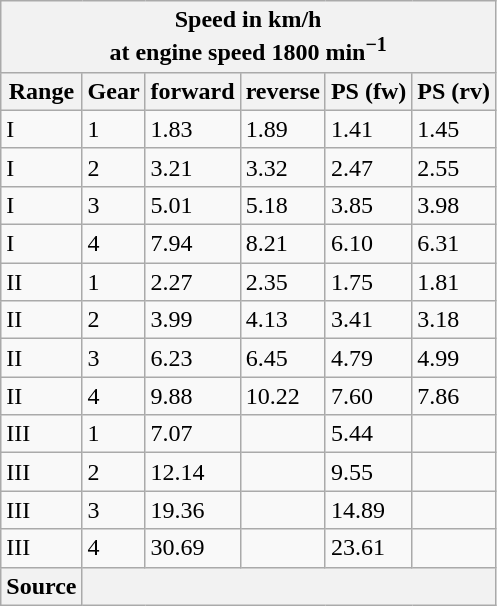<table class="wikitable mw-collapsible mw-collapsed">
<tr>
<th colspan="6">Speed in km/h<br> at engine speed 1800 min<sup>−1</sup></th>
</tr>
<tr>
<th>Range</th>
<th>Gear</th>
<th>forward</th>
<th>reverse</th>
<th>PS (fw)</th>
<th>PS (rv)</th>
</tr>
<tr>
<td>I</td>
<td>1</td>
<td>1.83</td>
<td>1.89</td>
<td>1.41</td>
<td>1.45</td>
</tr>
<tr>
<td>I</td>
<td>2</td>
<td>3.21</td>
<td>3.32</td>
<td>2.47</td>
<td>2.55</td>
</tr>
<tr>
<td>I</td>
<td>3</td>
<td>5.01</td>
<td>5.18</td>
<td>3.85</td>
<td>3.98</td>
</tr>
<tr>
<td>I</td>
<td>4</td>
<td>7.94</td>
<td>8.21</td>
<td>6.10</td>
<td>6.31</td>
</tr>
<tr>
<td>II</td>
<td>1</td>
<td>2.27</td>
<td>2.35</td>
<td>1.75</td>
<td>1.81</td>
</tr>
<tr>
<td>II</td>
<td>2</td>
<td>3.99</td>
<td>4.13</td>
<td>3.41</td>
<td>3.18</td>
</tr>
<tr>
<td>II</td>
<td>3</td>
<td>6.23</td>
<td>6.45</td>
<td>4.79</td>
<td>4.99</td>
</tr>
<tr>
<td>II</td>
<td>4</td>
<td>9.88</td>
<td>10.22</td>
<td>7.60</td>
<td>7.86</td>
</tr>
<tr>
<td>III</td>
<td>1</td>
<td>7.07</td>
<td></td>
<td>5.44</td>
<td></td>
</tr>
<tr>
<td>III</td>
<td>2</td>
<td>12.14</td>
<td></td>
<td>9.55</td>
<td></td>
</tr>
<tr>
<td>III</td>
<td>3</td>
<td>19.36</td>
<td></td>
<td>14.89</td>
<td></td>
</tr>
<tr>
<td>III</td>
<td>4</td>
<td>30.69</td>
<td></td>
<td>23.61</td>
<td></td>
</tr>
<tr>
<th>Source</th>
<th colspan="5"></th>
</tr>
</table>
